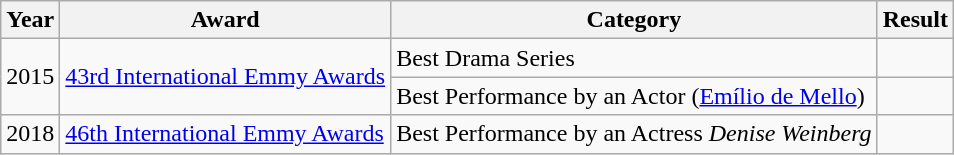<table class="wikitable">
<tr>
<th>Year</th>
<th>Award</th>
<th>Category</th>
<th>Result</th>
</tr>
<tr>
<td rowspan="2">2015</td>
<td rowspan="2"><a href='#'>43rd International Emmy Awards</a></td>
<td>Best Drama Series</td>
<td></td>
</tr>
<tr>
<td>Best Performance by an Actor (<a href='#'>Emílio de Mello</a>)</td>
<td></td>
</tr>
<tr>
<td>2018</td>
<td><a href='#'>46th International Emmy Awards</a></td>
<td>Best Performance by an Actress <em>Denise Weinberg</em></td>
<td></td>
</tr>
</table>
